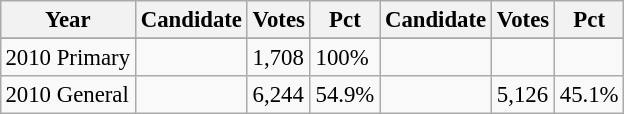<table class="wikitable" style="margin:0.5em ; font-size:95%">
<tr>
<th>Year</th>
<th>Candidate</th>
<th>Votes</th>
<th>Pct</th>
<th>Candidate</th>
<th>Votes</th>
<th>Pct</th>
</tr>
<tr>
</tr>
<tr>
<td>2010 Primary</td>
<td></td>
<td>1,708</td>
<td>100%</td>
<td></td>
<td></td>
<td></td>
</tr>
<tr>
<td>2010 General</td>
<td></td>
<td>6,244</td>
<td>54.9%</td>
<td></td>
<td>5,126</td>
<td>45.1%</td>
</tr>
</table>
